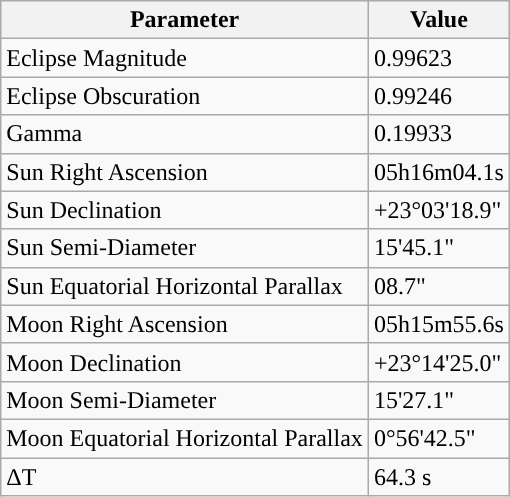<table class="wikitable">
<tr>
<th>Parameter</th>
<th>Value</th>
</tr>
<tr>
<td>Eclipse Magnitude</td>
<td>0.99623</td>
</tr>
<tr>
<td>Eclipse Obscuration</td>
<td>0.99246</td>
</tr>
<tr>
<td>Gamma</td>
<td>0.19933</td>
</tr>
<tr>
<td>Sun Right Ascension</td>
<td>05h16m04.1s</td>
</tr>
<tr>
<td>Sun Declination</td>
<td>+23°03'18.9"</td>
</tr>
<tr>
<td>Sun Semi-Diameter</td>
<td>15'45.1"</td>
</tr>
<tr>
<td>Sun Equatorial Horizontal Parallax</td>
<td>08.7"</td>
</tr>
<tr>
<td>Moon Right Ascension</td>
<td>05h15m55.6s</td>
</tr>
<tr>
<td>Moon Declination</td>
<td>+23°14'25.0"</td>
</tr>
<tr>
<td>Moon Semi-Diameter</td>
<td>15'27.1"</td>
</tr>
<tr>
<td>Moon Equatorial Horizontal Parallax</td>
<td>0°56'42.5"</td>
</tr>
<tr>
<td>ΔT</td>
<td>64.3 s</td>
</tr>
</table>
